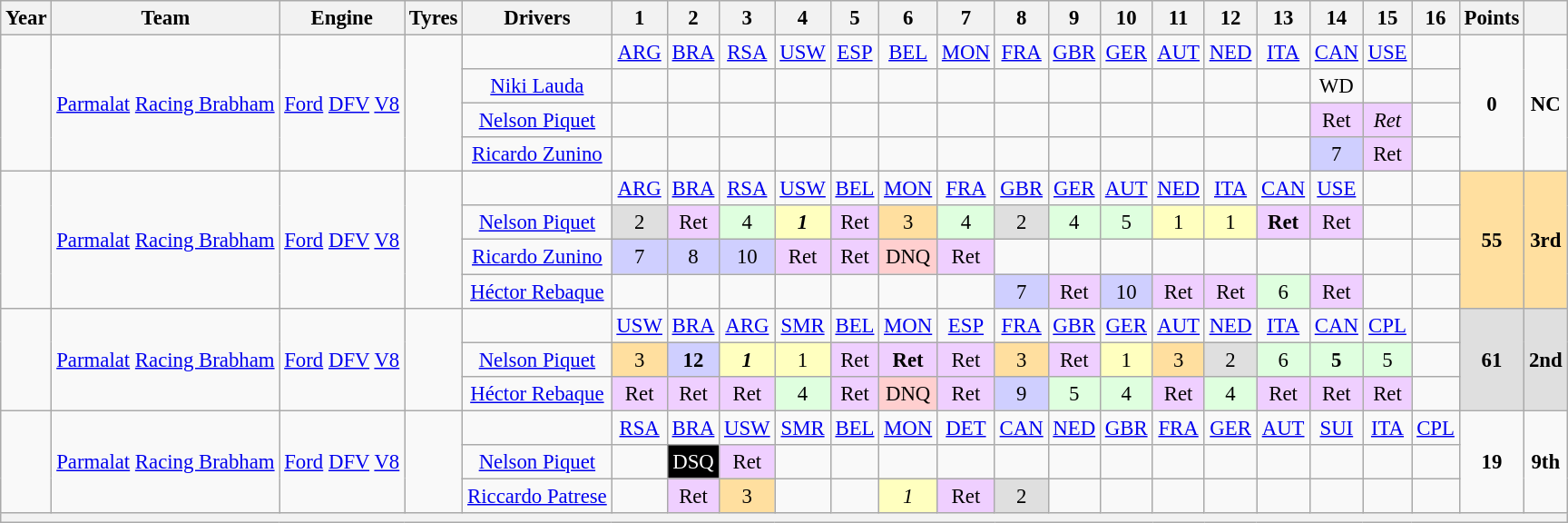<table class="wikitable" style="text-align:center; font-size:95%">
<tr>
<th scope="col">Year</th>
<th scope="col">Team</th>
<th scope="col">Engine</th>
<th scope="col">Tyres</th>
<th scope="col">Drivers</th>
<th scope="col">1</th>
<th scope="col">2</th>
<th scope="col">3</th>
<th scope="col">4</th>
<th scope="col">5</th>
<th scope="col">6</th>
<th scope="col">7</th>
<th scope="col">8</th>
<th scope="col">9</th>
<th scope="col">10</th>
<th scope="col">11</th>
<th scope="col">12</th>
<th scope="col">13</th>
<th scope="col">14</th>
<th scope="col">15</th>
<th scope="col">16</th>
<th scope="col">Points</th>
<th scope="col"></th>
</tr>
<tr>
<td Rowspan="4"></td>
<td Rowspan="4"><a href='#'>Parmalat</a> <a href='#'>Racing Brabham</a></td>
<td Rowspan="4"><a href='#'>Ford</a> <a href='#'>DFV</a> <a href='#'>V8</a></td>
<td Rowspan="4"></td>
<td></td>
<td><a href='#'>ARG</a></td>
<td><a href='#'>BRA</a></td>
<td><a href='#'>RSA</a></td>
<td><a href='#'>USW</a></td>
<td><a href='#'>ESP</a></td>
<td><a href='#'>BEL</a></td>
<td><a href='#'>MON</a></td>
<td><a href='#'>FRA</a></td>
<td><a href='#'>GBR</a></td>
<td><a href='#'>GER</a></td>
<td><a href='#'>AUT</a></td>
<td><a href='#'>NED</a></td>
<td><a href='#'>ITA</a></td>
<td><a href='#'>CAN</a></td>
<td><a href='#'>USE</a></td>
<td></td>
<td Rowspan="4"><strong>0</strong></td>
<td Rowspan="4"><strong>NC</strong></td>
</tr>
<tr>
<td><a href='#'>Niki Lauda</a></td>
<td></td>
<td></td>
<td></td>
<td></td>
<td></td>
<td></td>
<td></td>
<td></td>
<td></td>
<td></td>
<td></td>
<td></td>
<td></td>
<td>WD</td>
<td></td>
<td></td>
</tr>
<tr>
<td><a href='#'>Nelson Piquet</a></td>
<td></td>
<td></td>
<td></td>
<td></td>
<td></td>
<td></td>
<td></td>
<td></td>
<td></td>
<td></td>
<td></td>
<td></td>
<td></td>
<td style="background:#EFCFFF;">Ret</td>
<td style="background:#EFCFFF;"><em>Ret</em></td>
<td></td>
</tr>
<tr>
<td><a href='#'>Ricardo Zunino</a></td>
<td></td>
<td></td>
<td></td>
<td></td>
<td></td>
<td></td>
<td></td>
<td></td>
<td></td>
<td></td>
<td></td>
<td></td>
<td></td>
<td style="background:#CFCFFF;">7</td>
<td style="background:#EFCFFF;">Ret</td>
<td></td>
</tr>
<tr>
<td Rowspan="4"></td>
<td Rowspan="4"><a href='#'>Parmalat</a> <a href='#'>Racing Brabham</a></td>
<td Rowspan="4"><a href='#'>Ford</a> <a href='#'>DFV</a> <a href='#'>V8</a></td>
<td Rowspan="4"></td>
<td></td>
<td><a href='#'>ARG</a></td>
<td><a href='#'>BRA</a></td>
<td><a href='#'>RSA</a></td>
<td><a href='#'>USW</a></td>
<td><a href='#'>BEL</a></td>
<td><a href='#'>MON</a></td>
<td><a href='#'>FRA</a></td>
<td><a href='#'>GBR</a></td>
<td><a href='#'>GER</a></td>
<td><a href='#'>AUT</a></td>
<td><a href='#'>NED</a></td>
<td><a href='#'>ITA</a></td>
<td><a href='#'>CAN</a></td>
<td><a href='#'>USE</a></td>
<td></td>
<td></td>
<td Rowspan="4" style="background:#FFDF9F;"><strong>55</strong></td>
<td Rowspan="4" style="background:#FFDF9F;"><strong>3rd</strong></td>
</tr>
<tr>
<td><a href='#'>Nelson Piquet</a></td>
<td style="background:#DFDFDF;">2</td>
<td style="background:#EFCFFF;">Ret</td>
<td style="background:#DFFFDF;">4</td>
<td style="background:#FFFFBF;"><strong><em>1</em></strong></td>
<td style="background:#EFCFFF;">Ret</td>
<td style="background:#FFDF9F;">3</td>
<td style="background:#DFFFDF;">4</td>
<td style="background:#DFDFDF;">2</td>
<td style="background:#DFFFDF;">4</td>
<td style="background:#DFFFDF;">5</td>
<td style="background:#FFFFBF;">1</td>
<td style="background:#FFFFBF;">1</td>
<td style="background:#EFCFFF;"><strong>Ret</strong></td>
<td style="background:#EFCFFF;">Ret</td>
<td></td>
<td></td>
</tr>
<tr>
<td><a href='#'>Ricardo Zunino</a></td>
<td style="background:#CFCFFF;">7</td>
<td style="background:#CFCFFF;">8</td>
<td style="background:#CFCFFF;">10</td>
<td style="background:#EFCFFF;">Ret</td>
<td style="background:#EFCFFF;">Ret</td>
<td style="background:#FFCFCF;">DNQ</td>
<td style="background:#EFCFFF;">Ret</td>
<td></td>
<td></td>
<td></td>
<td></td>
<td></td>
<td></td>
<td></td>
<td></td>
<td></td>
</tr>
<tr>
<td><a href='#'>Héctor Rebaque</a></td>
<td></td>
<td></td>
<td></td>
<td></td>
<td></td>
<td></td>
<td></td>
<td style="background:#CFCFFF;">7</td>
<td style="background:#EFCFFF;">Ret</td>
<td style="background:#CFCFFF;">10</td>
<td style="background:#EFCFFF;">Ret</td>
<td style="background:#EFCFFF;">Ret</td>
<td style="background:#DFFFDF;">6</td>
<td style="background:#EFCFFF;">Ret</td>
<td></td>
<td></td>
</tr>
<tr>
<td Rowspan="3"></td>
<td Rowspan="3"><a href='#'>Parmalat</a> <a href='#'>Racing Brabham</a></td>
<td Rowspan="3"><a href='#'>Ford</a> <a href='#'>DFV</a> <a href='#'>V8</a></td>
<td Rowspan="3"><br></td>
<td></td>
<td><a href='#'>USW</a></td>
<td><a href='#'>BRA</a></td>
<td><a href='#'>ARG</a></td>
<td><a href='#'>SMR</a></td>
<td><a href='#'>BEL</a></td>
<td><a href='#'>MON</a></td>
<td><a href='#'>ESP</a></td>
<td><a href='#'>FRA</a></td>
<td><a href='#'>GBR</a></td>
<td><a href='#'>GER</a></td>
<td><a href='#'>AUT</a></td>
<td><a href='#'>NED</a></td>
<td><a href='#'>ITA</a></td>
<td><a href='#'>CAN</a></td>
<td><a href='#'>CPL</a></td>
<td></td>
<td Rowspan="3" style="background:#DFDFDF;"><strong>61</strong></td>
<td Rowspan="3" style="background:#DFDFDF;"><strong>2nd</strong></td>
</tr>
<tr>
<td><a href='#'>Nelson Piquet</a></td>
<td style="background:#FFDF9F;">3</td>
<td style="background:#CFCFFF;"><strong>12</strong></td>
<td style="background:#FFFFBF;"><strong><em>1</em></strong></td>
<td style="background:#FFFFBF;">1</td>
<td style="background:#EFCFFF;">Ret</td>
<td style="background:#EFCFFF;"><strong>Ret</strong></td>
<td style="background:#EFCFFF;">Ret</td>
<td style="background:#FFDF9F;">3</td>
<td style="background:#EFCFFF;">Ret</td>
<td style="background:#FFFFBF;">1</td>
<td style="background:#FFDF9F;">3</td>
<td style="background:#DFDFDF;">2</td>
<td style="background:#DFFFDF;">6</td>
<td style="background:#DFFFDF;"><strong>5</strong></td>
<td style="background:#DFFFDF;">5</td>
<td></td>
</tr>
<tr>
<td><a href='#'>Héctor Rebaque</a></td>
<td style="background:#EFCFFF;">Ret</td>
<td style="background:#EFCFFF;">Ret</td>
<td style="background:#EFCFFF;">Ret</td>
<td style="background:#DFFFDF;">4</td>
<td style="background:#EFCFFF;">Ret</td>
<td style="background:#FFCFCF;">DNQ</td>
<td style="background:#EFCFFF;">Ret</td>
<td style="background:#CFCFFF;">9</td>
<td style="background:#DFFFDF;">5</td>
<td style="background:#DFFFDF;">4</td>
<td style="background:#EFCFFF;">Ret</td>
<td style="background:#DFFFDF;">4</td>
<td style="background:#EFCFFF;">Ret</td>
<td style="background:#EFCFFF;">Ret</td>
<td style="background:#EFCFFF;">Ret</td>
<td></td>
</tr>
<tr>
<td Rowspan="3"></td>
<td Rowspan="3"><a href='#'>Parmalat</a> <a href='#'>Racing Brabham</a></td>
<td Rowspan="3"><a href='#'>Ford</a> <a href='#'>DFV</a> <a href='#'>V8</a></td>
<td Rowspan="3"></td>
<td></td>
<td><a href='#'>RSA</a></td>
<td><a href='#'>BRA</a></td>
<td><a href='#'>USW</a></td>
<td><a href='#'>SMR</a></td>
<td><a href='#'>BEL</a></td>
<td><a href='#'>MON</a></td>
<td><a href='#'>DET</a></td>
<td><a href='#'>CAN</a></td>
<td><a href='#'>NED</a></td>
<td><a href='#'>GBR</a></td>
<td><a href='#'>FRA</a></td>
<td><a href='#'>GER</a></td>
<td><a href='#'>AUT</a></td>
<td><a href='#'>SUI</a></td>
<td><a href='#'>ITA</a></td>
<td><a href='#'>CPL</a></td>
<td Rowspan="3"><strong>19</strong></td>
<td Rowspan="3"><strong>9th</strong></td>
</tr>
<tr>
<td><a href='#'>Nelson Piquet</a></td>
<td></td>
<td style="background:#000000; color:white"><span>DSQ</span></td>
<td style="background:#EFCFFF;">Ret</td>
<td></td>
<td></td>
<td></td>
<td></td>
<td></td>
<td></td>
<td></td>
<td></td>
<td></td>
<td></td>
<td></td>
<td></td>
<td></td>
</tr>
<tr>
<td><a href='#'>Riccardo Patrese</a></td>
<td></td>
<td style="background:#EFCFFF;">Ret</td>
<td style="background:#FFDF9F;">3</td>
<td></td>
<td></td>
<td style="background:#FFFFBF;"><em>1</em></td>
<td style="background:#EFCFFF;">Ret</td>
<td style="background:#DFDFDF;">2</td>
<td></td>
<td></td>
<td></td>
<td></td>
<td></td>
<td></td>
<td></td>
<td></td>
</tr>
<tr>
<th colspan="23"></th>
</tr>
</table>
